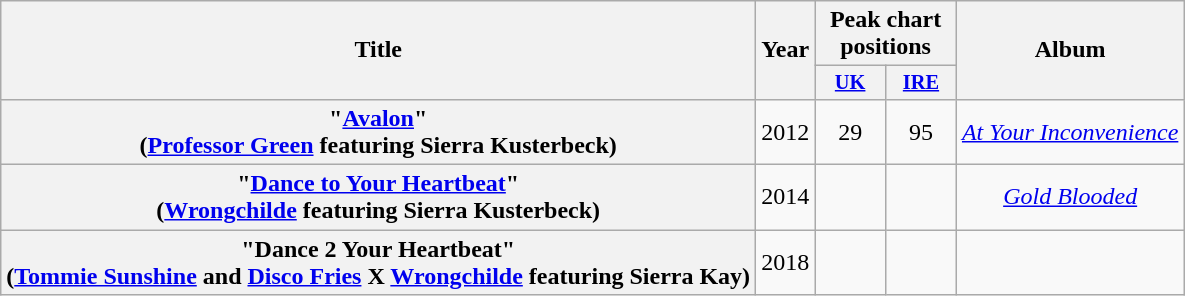<table class="wikitable plainrowheaders" style="text-align:center;">
<tr>
<th scope="col" rowspan="2">Title</th>
<th scope="col" rowspan="2">Year</th>
<th scope="col" colspan="2">Peak chart positions</th>
<th scope="col" rowspan="2">Album</th>
</tr>
<tr>
<th scope="col" style="width:3em;font-size:85%;"><a href='#'>UK</a></th>
<th scope="col" style="width:3em;font-size:85%;"><a href='#'>IRE</a></th>
</tr>
<tr>
<th scope="row">"<a href='#'>Avalon</a>"<br><span>(<a href='#'>Professor Green</a> featuring Sierra Kusterbeck)</span></th>
<td>2012</td>
<td>29</td>
<td>95</td>
<td><em><a href='#'>At Your Inconvenience</a></em></td>
</tr>
<tr>
<th scope="row">"<a href='#'>Dance to Your Heartbeat</a>"<br><span>(<a href='#'>Wrongchilde</a> featuring Sierra Kusterbeck)</span></th>
<td>2014</td>
<td></td>
<td></td>
<td><em><a href='#'>Gold Blooded</a></em></td>
</tr>
<tr>
<th scope="row">"Dance 2 Your Heartbeat"<br><span>(<a href='#'>Tommie Sunshine</a> and <a href='#'>Disco Fries</a> X <a href='#'>Wrongchilde</a> featuring Sierra Kay)</span></th>
<td>2018</td>
<td></td>
<td></td>
<td></td>
</tr>
</table>
